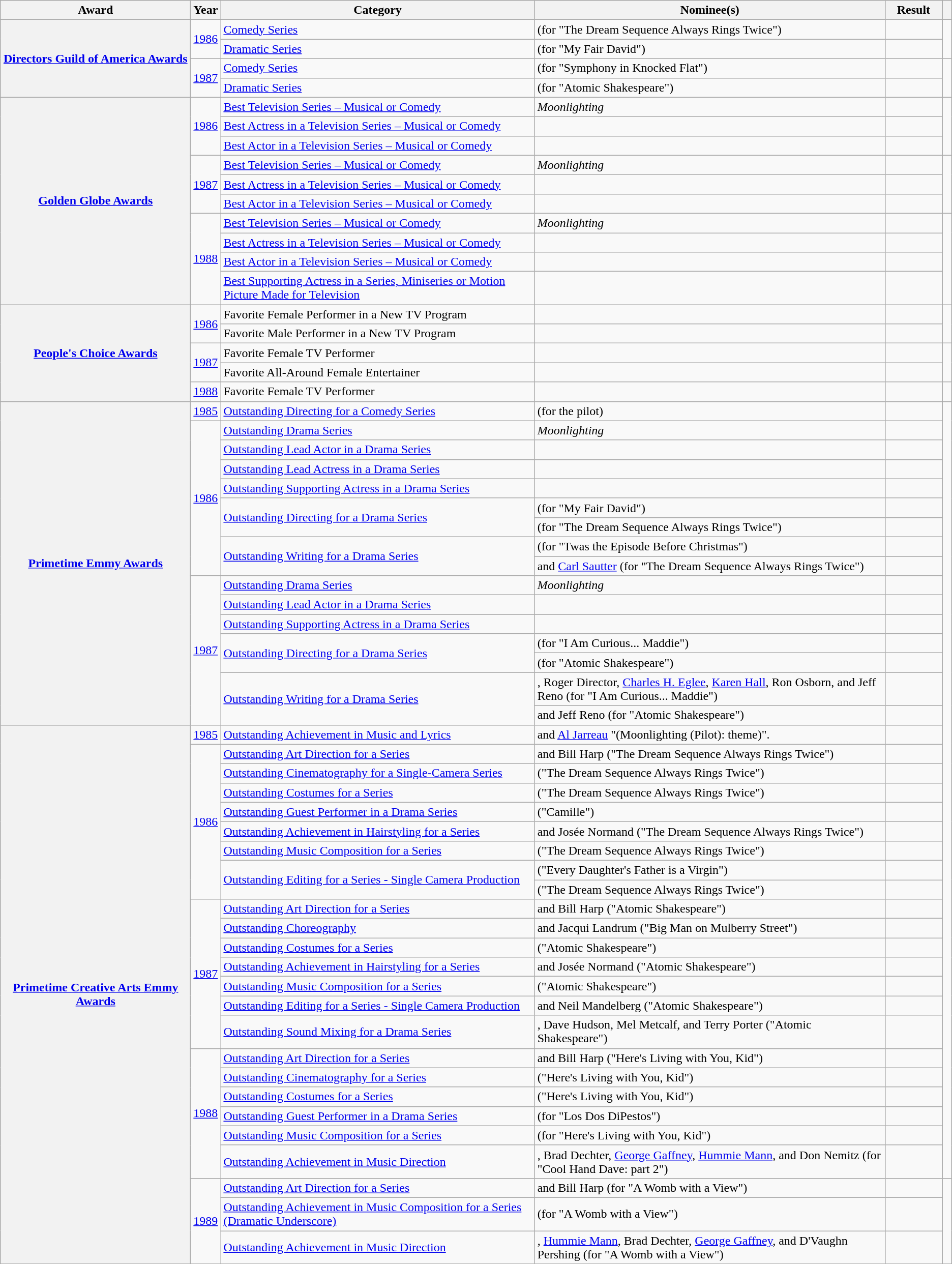<table class="wikitable sortable plainrowheaders" summary="">
<tr>
<th scope="col" style="width:20%;">Award</th>
<th scope="col" style="width:3%;">Year</th>
<th scope="col" style="width:33%;">Category</th>
<th>Nominee(s)</th>
<th scope="col" style="width:6%;">Result</th>
<th scope="col" class="unsortable" style="width:1%;"></th>
</tr>
<tr>
<th scope="rowgroup" rowspan="4"><a href='#'>Directors Guild of America Awards</a></th>
<td rowspan="2" style="text-align: center;"><a href='#'>1986</a></td>
<td><a href='#'>Comedy Series</a></td>
<td> (for "The Dream Sequence Always Rings Twice")</td>
<td></td>
<td rowspan="2" style="text-align: center;"></td>
</tr>
<tr>
<td><a href='#'>Dramatic Series</a></td>
<td> (for "My Fair David")</td>
<td></td>
</tr>
<tr>
<td rowspan="2" style="text-align: center;"><a href='#'>1987</a></td>
<td><a href='#'>Comedy Series</a></td>
<td> (for "Symphony in Knocked Flat")</td>
<td></td>
<td rowspan="2" style="text-align: center;"></td>
</tr>
<tr>
<td><a href='#'>Dramatic Series</a></td>
<td> (for "Atomic Shakespeare")</td>
<td></td>
</tr>
<tr>
<th scope="rowgroup" rowspan="10"><a href='#'>Golden Globe Awards</a></th>
<td rowspan="3" style="text-align: center;"><a href='#'>1986</a></td>
<td><a href='#'>Best Television Series – Musical or Comedy</a></td>
<td><em>Moonlighting</em></td>
<td></td>
<td rowspan="3" style="text-align: center;"></td>
</tr>
<tr>
<td><a href='#'>Best Actress in a Television Series – Musical or Comedy</a></td>
<td></td>
<td></td>
</tr>
<tr>
<td><a href='#'>Best Actor in a Television Series – Musical or Comedy</a></td>
<td></td>
<td></td>
</tr>
<tr>
<td rowspan="3" style="text-align: center;"><a href='#'>1987</a></td>
<td><a href='#'>Best Television Series – Musical or Comedy</a></td>
<td><em>Moonlighting</em></td>
<td></td>
<td rowspan="3" style="text-align: center;"></td>
</tr>
<tr>
<td><a href='#'>Best Actress in a Television Series – Musical or Comedy</a></td>
<td></td>
<td></td>
</tr>
<tr>
<td><a href='#'>Best Actor in a Television Series – Musical or Comedy</a></td>
<td></td>
<td></td>
</tr>
<tr>
<td rowspan="4" style="text-align: center;"><a href='#'>1988</a></td>
<td><a href='#'>Best Television Series – Musical or Comedy</a></td>
<td><em>Moonlighting</em></td>
<td></td>
<td rowspan="4" style="text-align: center;"></td>
</tr>
<tr>
<td><a href='#'>Best Actress in a Television Series – Musical or Comedy</a></td>
<td></td>
<td></td>
</tr>
<tr>
<td><a href='#'>Best Actor in a Television Series – Musical or Comedy</a></td>
<td></td>
<td></td>
</tr>
<tr>
<td><a href='#'>Best Supporting Actress in a Series, Miniseries or Motion Picture Made for Television</a></td>
<td></td>
<td></td>
</tr>
<tr>
<th scope="rowgroup" rowspan="5"><a href='#'>People's Choice Awards</a></th>
<td rowspan="2" style="text-align: center;"><a href='#'>1986</a></td>
<td>Favorite Female Performer in a New TV Program</td>
<td></td>
<td></td>
<td rowspan="2" style="text-align: center;"></td>
</tr>
<tr>
<td>Favorite Male Performer in a New TV Program</td>
<td></td>
<td></td>
</tr>
<tr>
<td rowspan="2" style="text-align: center;"><a href='#'>1987</a></td>
<td>Favorite Female TV Performer</td>
<td></td>
<td></td>
<td rowspan="2" style="text-align: center;"></td>
</tr>
<tr>
<td>Favorite All-Around Female Entertainer</td>
<td></td>
<td></td>
</tr>
<tr>
<td style="text-align: center;"><a href='#'>1988</a></td>
<td>Favorite Female TV Performer</td>
<td></td>
<td></td>
<td style="text-align: center;"></td>
</tr>
<tr>
<th scope="rowgroup" rowspan="16"><a href='#'>Primetime Emmy Awards</a></th>
<td style="text-align: center;"><a href='#'>1985</a></td>
<td><a href='#'>Outstanding Directing for a Comedy Series</a></td>
<td> (for the pilot)</td>
<td></td>
<td rowspan="38" style="text-align: center;"></td>
</tr>
<tr>
<td rowspan="8" style="text-align: center;"><a href='#'>1986</a></td>
<td><a href='#'>Outstanding Drama Series</a></td>
<td><em>Moonlighting</em></td>
<td></td>
</tr>
<tr>
<td><a href='#'>Outstanding Lead Actor in a Drama Series</a></td>
<td></td>
<td></td>
</tr>
<tr>
<td><a href='#'>Outstanding Lead Actress in a Drama Series</a></td>
<td></td>
<td></td>
</tr>
<tr>
<td><a href='#'>Outstanding Supporting Actress in a Drama Series</a></td>
<td></td>
<td></td>
</tr>
<tr>
<td rowspan="2"><a href='#'>Outstanding Directing for a Drama Series</a></td>
<td> (for "My Fair David")</td>
<td></td>
</tr>
<tr>
<td> (for "The Dream Sequence Always Rings Twice")</td>
<td></td>
</tr>
<tr>
<td rowspan="2"><a href='#'>Outstanding Writing for a Drama Series</a></td>
<td> (for "Twas the Episode Before Christmas")</td>
<td></td>
</tr>
<tr>
<td> and <a href='#'>Carl Sautter</a> (for "The Dream Sequence Always Rings Twice")</td>
<td></td>
</tr>
<tr>
<td rowspan="7" style="text-align: center;"><a href='#'>1987</a></td>
<td><a href='#'>Outstanding Drama Series</a></td>
<td><em>Moonlighting</em></td>
<td></td>
</tr>
<tr>
<td><a href='#'>Outstanding Lead Actor in a Drama Series</a></td>
<td></td>
<td></td>
</tr>
<tr>
<td><a href='#'>Outstanding Supporting Actress in a Drama Series</a></td>
<td></td>
<td></td>
</tr>
<tr>
<td rowspan="2"><a href='#'>Outstanding Directing for a Drama Series</a></td>
<td> (for "I Am Curious... Maddie")</td>
<td></td>
</tr>
<tr>
<td> (for "Atomic Shakespeare")</td>
<td></td>
</tr>
<tr>
<td rowspan="2"><a href='#'>Outstanding Writing for a Drama Series</a></td>
<td>, Roger Director, <a href='#'>Charles H. Eglee</a>, <a href='#'>Karen Hall</a>, Ron Osborn, and Jeff Reno (for "I Am Curious... Maddie")</td>
<td></td>
</tr>
<tr>
<td> and Jeff Reno (for "Atomic Shakespeare")</td>
<td></td>
</tr>
<tr>
<th scope="rowgroup" rowspan="25"><a href='#'>Primetime Creative Arts Emmy Awards</a></th>
<td style="text-align: center;"><a href='#'>1985</a></td>
<td><a href='#'>Outstanding Achievement in Music and Lyrics</a></td>
<td> and <a href='#'>Al Jarreau</a> "(Moonlighting (Pilot): theme)".</td>
<td></td>
</tr>
<tr>
<td rowspan="8" style="text-align: center;"><a href='#'>1986</a></td>
<td><a href='#'>Outstanding Art Direction for a Series</a></td>
<td> and Bill Harp ("The Dream Sequence Always Rings Twice")</td>
<td></td>
</tr>
<tr>
<td><a href='#'>Outstanding Cinematography for a Single-Camera Series</a></td>
<td> ("The Dream Sequence Always Rings Twice")</td>
<td></td>
</tr>
<tr>
<td><a href='#'>Outstanding Costumes for a Series</a></td>
<td> ("The Dream Sequence Always Rings Twice")</td>
<td></td>
</tr>
<tr>
<td><a href='#'>Outstanding Guest Performer in a Drama Series</a></td>
<td> ("Camille")</td>
<td></td>
</tr>
<tr>
<td><a href='#'>Outstanding Achievement in Hairstyling for a Series</a></td>
<td> and Josée Normand ("The Dream Sequence Always Rings Twice")</td>
<td></td>
</tr>
<tr>
<td><a href='#'>Outstanding Music Composition for a Series</a></td>
<td> ("The Dream Sequence Always Rings Twice")</td>
<td></td>
</tr>
<tr>
<td rowspan="2"><a href='#'>Outstanding Editing for a Series - Single Camera Production</a></td>
<td> ("Every Daughter's Father is a Virgin")</td>
<td></td>
</tr>
<tr>
<td> ("The Dream Sequence Always Rings Twice")</td>
<td></td>
</tr>
<tr>
<td rowspan="7" style="text-align: center;"><a href='#'>1987</a></td>
<td><a href='#'>Outstanding Art Direction for a Series</a></td>
<td> and Bill Harp ("Atomic Shakespeare")</td>
<td></td>
</tr>
<tr>
<td><a href='#'>Outstanding Choreography</a></td>
<td> and Jacqui Landrum ("Big Man on Mulberry Street")</td>
<td></td>
</tr>
<tr>
<td><a href='#'>Outstanding Costumes for a Series</a></td>
<td> ("Atomic Shakespeare")</td>
<td></td>
</tr>
<tr>
<td><a href='#'>Outstanding Achievement in Hairstyling for a Series</a></td>
<td> and Josée Normand ("Atomic Shakespeare")</td>
<td></td>
</tr>
<tr>
<td><a href='#'>Outstanding Music Composition for a Series</a></td>
<td> ("Atomic Shakespeare")</td>
<td></td>
</tr>
<tr>
<td><a href='#'>Outstanding Editing for a Series - Single Camera Production</a></td>
<td> and Neil Mandelberg ("Atomic Shakespeare")</td>
<td></td>
</tr>
<tr>
<td><a href='#'>Outstanding Sound Mixing for a Drama Series</a></td>
<td>, Dave Hudson, Mel Metcalf, and Terry Porter ("Atomic Shakespeare")</td>
<td></td>
</tr>
<tr>
<td rowspan="6" style="text-align: center;"><a href='#'>1988</a></td>
<td><a href='#'>Outstanding Art Direction for a Series</a></td>
<td> and Bill Harp ("Here's Living with You, Kid")</td>
<td></td>
</tr>
<tr>
<td><a href='#'>Outstanding Cinematography for a Series</a></td>
<td> ("Here's Living with You, Kid")</td>
<td></td>
</tr>
<tr>
<td><a href='#'>Outstanding Costumes for a Series</a></td>
<td> ("Here's Living with You, Kid")</td>
<td></td>
</tr>
<tr>
<td><a href='#'>Outstanding Guest Performer in a Drama Series</a></td>
<td> (for "Los Dos DiPestos")</td>
<td></td>
</tr>
<tr>
<td><a href='#'>Outstanding Music Composition for a Series</a></td>
<td> (for "Here's Living with You, Kid")</td>
<td></td>
</tr>
<tr>
<td><a href='#'>Outstanding Achievement in Music Direction</a></td>
<td>, Brad Dechter, <a href='#'>George Gaffney</a>, <a href='#'>Hummie Mann</a>, and Don Nemitz  (for "Cool Hand Dave: part 2")</td>
<td></td>
</tr>
<tr>
<td rowspan="3" style="text-align: center;"><a href='#'>1989</a></td>
<td><a href='#'>Outstanding Art Direction for a Series</a></td>
<td> and Bill Harp (for "A Womb with a View")</td>
<td></td>
<td rowspan="3" style="text-align: center;"></td>
</tr>
<tr>
<td><a href='#'>Outstanding Achievement in Music Composition for a Series (Dramatic Underscore)</a></td>
<td> (for "A Womb with a View")</td>
<td></td>
</tr>
<tr>
<td><a href='#'>Outstanding Achievement in Music Direction</a></td>
<td>, <a href='#'>Hummie Mann</a>, Brad Dechter, <a href='#'>George Gaffney</a>, and D'Vaughn Pershing (for "A Womb with a View")</td>
<td></td>
</tr>
</table>
